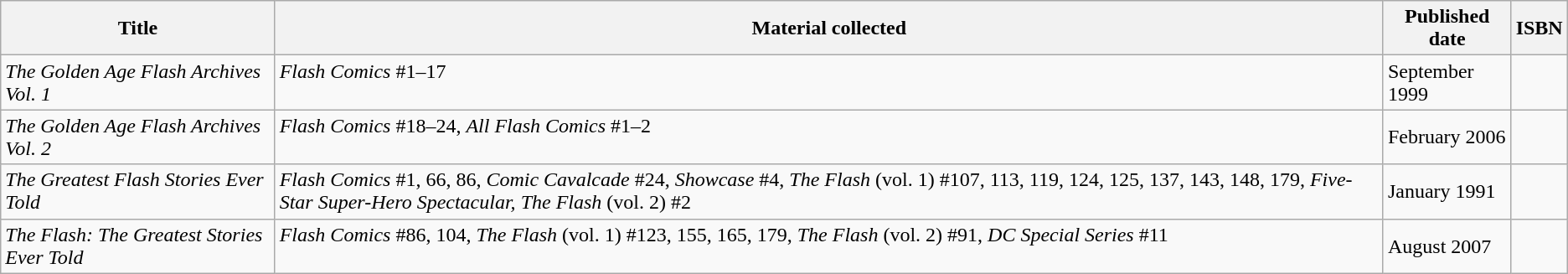<table class="wikitable">
<tr>
<th>Title</th>
<th>Material collected</th>
<th>Published date</th>
<th>ISBN</th>
</tr>
<tr>
<td valign="top"><em>The Golden Age Flash Archives Vol. 1</em></td>
<td valign="top"><em>Flash Comics</em> #1–17</td>
<td>September 1999</td>
<td></td>
</tr>
<tr>
<td valign="top"><em>The Golden Age Flash Archives Vol. 2</em></td>
<td valign="top"><em>Flash Comics</em> #18–24, <em>All Flash Comics</em> #1–2</td>
<td>February 2006</td>
<td></td>
</tr>
<tr>
<td valign="top"><em>The Greatest Flash Stories Ever Told</em></td>
<td valign="top"><em>Flash Comics</em> #1, 66, 86, <em>Comic Cavalcade</em> #24, <em>Showcase</em> #4, <em>The Flash</em> (vol. 1) #107, 113, 119, 124, 125, 137, 143, 148, 179, <em>Five-Star Super-Hero Spectacular,</em> <em>The Flash</em> (vol. 2) #2</td>
<td>January 1991</td>
<td></td>
</tr>
<tr>
<td valign="top"><em>The Flash: The Greatest Stories Ever Told</em></td>
<td valign="top"><em>Flash Comics</em> #86, 104, <em>The Flash</em> (vol. 1) #123, 155, 165, 179, <em>The Flash</em> (vol. 2) #91, <em>DC Special Series</em> #11</td>
<td>August 2007</td>
<td></td>
</tr>
</table>
